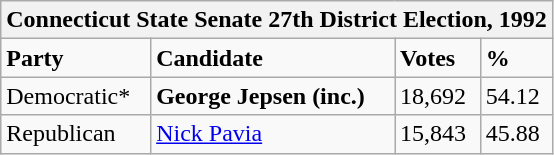<table class="wikitable">
<tr>
<th colspan="4">Connecticut State Senate 27th District Election, 1992</th>
</tr>
<tr>
<td><strong>Party</strong></td>
<td><strong>Candidate</strong></td>
<td><strong>Votes</strong></td>
<td><strong>%</strong></td>
</tr>
<tr>
<td>Democratic*</td>
<td><strong>George Jepsen (inc.)</strong></td>
<td>18,692</td>
<td>54.12</td>
</tr>
<tr>
<td>Republican</td>
<td><a href='#'>Nick Pavia</a></td>
<td>15,843</td>
<td>45.88</td>
</tr>
</table>
